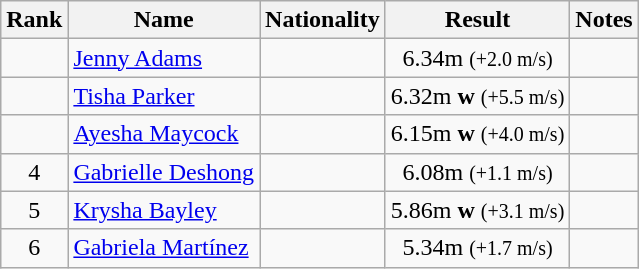<table class="wikitable sortable" style="text-align:center">
<tr>
<th>Rank</th>
<th>Name</th>
<th>Nationality</th>
<th>Result</th>
<th>Notes</th>
</tr>
<tr>
<td align=center></td>
<td align=left><a href='#'>Jenny Adams</a></td>
<td align=left></td>
<td>6.34m <small>(+2.0 m/s)</small></td>
<td></td>
</tr>
<tr>
<td align=center></td>
<td align=left><a href='#'>Tisha Parker</a></td>
<td align=left></td>
<td>6.32m <strong>w</strong> <small>(+5.5 m/s)</small></td>
<td></td>
</tr>
<tr>
<td align=center></td>
<td align=left><a href='#'>Ayesha Maycock</a></td>
<td align=left></td>
<td>6.15m <strong>w</strong> <small>(+4.0 m/s)</small></td>
<td></td>
</tr>
<tr>
<td align=center>4</td>
<td align=left><a href='#'>Gabrielle Deshong</a></td>
<td align=left></td>
<td>6.08m <small>(+1.1 m/s)</small></td>
<td></td>
</tr>
<tr>
<td align=center>5</td>
<td align=left><a href='#'>Krysha Bayley</a></td>
<td align=left></td>
<td>5.86m <strong>w</strong> <small>(+3.1 m/s)</small></td>
<td></td>
</tr>
<tr>
<td align=center>6</td>
<td align=left><a href='#'>Gabriela Martínez</a></td>
<td align=left></td>
<td>5.34m <small>(+1.7 m/s)</small></td>
<td></td>
</tr>
</table>
